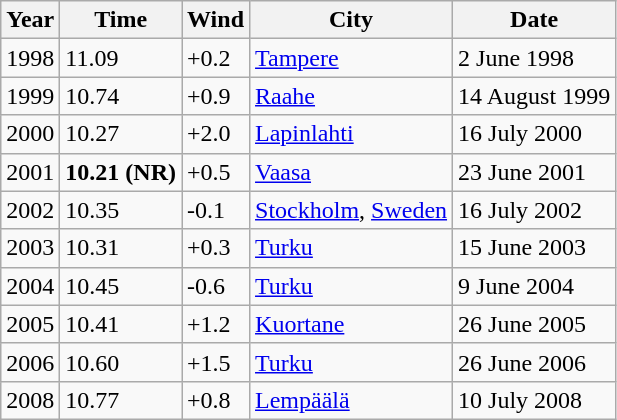<table class="wikitable">
<tr>
<th>Year</th>
<th>Time</th>
<th>Wind</th>
<th>City</th>
<th>Date</th>
</tr>
<tr>
<td>1998</td>
<td>11.09</td>
<td>+0.2</td>
<td><a href='#'>Tampere</a></td>
<td>2 June 1998</td>
</tr>
<tr>
<td>1999</td>
<td>10.74</td>
<td>+0.9</td>
<td><a href='#'>Raahe</a></td>
<td>14 August 1999</td>
</tr>
<tr>
<td>2000</td>
<td>10.27</td>
<td>+2.0</td>
<td><a href='#'>Lapinlahti</a></td>
<td>16 July 2000</td>
</tr>
<tr>
<td>2001</td>
<td><strong>10.21 (NR)</strong></td>
<td>+0.5</td>
<td><a href='#'>Vaasa</a></td>
<td>23 June 2001</td>
</tr>
<tr>
<td>2002</td>
<td>10.35</td>
<td>-0.1</td>
<td><a href='#'>Stockholm</a>, <a href='#'>Sweden</a></td>
<td>16 July 2002</td>
</tr>
<tr>
<td>2003</td>
<td>10.31</td>
<td>+0.3</td>
<td><a href='#'>Turku</a></td>
<td>15 June 2003</td>
</tr>
<tr>
<td>2004</td>
<td>10.45</td>
<td>-0.6</td>
<td><a href='#'>Turku</a></td>
<td>9 June 2004</td>
</tr>
<tr>
<td>2005</td>
<td>10.41</td>
<td>+1.2</td>
<td><a href='#'>Kuortane</a></td>
<td>26 June 2005</td>
</tr>
<tr>
<td>2006</td>
<td>10.60</td>
<td>+1.5</td>
<td><a href='#'>Turku</a></td>
<td>26 June 2006</td>
</tr>
<tr>
<td>2008</td>
<td>10.77</td>
<td>+0.8</td>
<td><a href='#'>Lempäälä</a></td>
<td>10 July 2008</td>
</tr>
</table>
